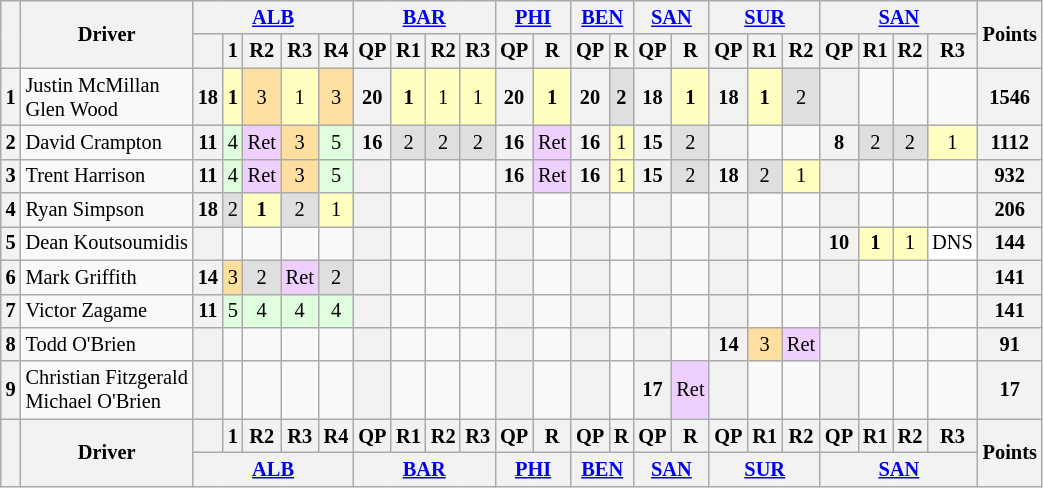<table class="wikitable" style="font-size:85%; text-align:center">
<tr>
<th rowspan=2></th>
<th rowspan=2>Driver</th>
<th colspan=5><a href='#'>ALB</a><br></th>
<th colspan=4><a href='#'>BAR</a><br></th>
<th colspan=2><a href='#'>PHI</a><br></th>
<th colspan=2><a href='#'>BEN</a><br></th>
<th colspan=2><a href='#'>SAN</a><br></th>
<th colspan=3><a href='#'>SUR</a><br></th>
<th colspan=4><a href='#'>SAN</a><br></th>
<th rowspan=2>Points</th>
</tr>
<tr>
<th></th>
<th>1</th>
<th>R2</th>
<th>R3</th>
<th>R4</th>
<th>QP</th>
<th>R1</th>
<th>R2</th>
<th>R3</th>
<th>QP</th>
<th>R</th>
<th>QP</th>
<th>R</th>
<th>QP</th>
<th>R</th>
<th>QP</th>
<th>R1</th>
<th>R2</th>
<th>QP</th>
<th>R1</th>
<th>R2</th>
<th>R3</th>
</tr>
<tr>
<th>1</th>
<td align=left> Justin McMillan<br> Glen Wood</td>
<th>18</th>
<td style="background:#ffffbf;"><strong>1</strong></td>
<td style="background:#ffdf9f;">3</td>
<td style="background:#ffffbf;">1</td>
<td style="background:#ffdf9f;">3</td>
<th>20</th>
<td style="background:#ffffbf;"><strong>1</strong></td>
<td style="background:#ffffbf;">1</td>
<td style="background:#ffffbf;">1</td>
<th>20</th>
<td style="background:#ffffbf;"><strong>1</strong></td>
<th>20</th>
<td style="background:#dfdfdf;"><strong>2</strong></td>
<th>18</th>
<td style="background:#ffffbf;"><strong>1</strong></td>
<th>18</th>
<td style="background:#ffffbf;"><strong>1</strong></td>
<td style="background:#dfdfdf;">2</td>
<th></th>
<td></td>
<td></td>
<td></td>
<th>1546</th>
</tr>
<tr>
<th>2</th>
<td align=left> David Crampton</td>
<th>11</th>
<td style="background:#dfffdf;">4</td>
<td style="background:#efcfff;">Ret</td>
<td style="background:#ffdf9f;">3</td>
<td style="background:#dfffdf;">5</td>
<th>16</th>
<td style="background:#dfdfdf;">2</td>
<td style="background:#dfdfdf;">2</td>
<td style="background:#dfdfdf;">2</td>
<th>16</th>
<td style="background:#efcfff;">Ret</td>
<th>16</th>
<td style="background:#ffffbf;">1</td>
<th>15</th>
<td style="background:#dfdfdf;">2</td>
<th></th>
<td></td>
<td></td>
<th>8</th>
<td style="background:#dfdfdf;">2</td>
<td style="background:#dfdfdf;">2</td>
<td style="background:#ffffbf;">1</td>
<th>1112</th>
</tr>
<tr>
<th>3</th>
<td align=left> Trent Harrison</td>
<th>11</th>
<td style="background:#dfffdf;">4</td>
<td style="background:#efcfff;">Ret</td>
<td style="background:#ffdf9f;">3</td>
<td style="background:#dfffdf;">5</td>
<th></th>
<td></td>
<td></td>
<td></td>
<th>16</th>
<td style="background:#efcfff;">Ret</td>
<th>16</th>
<td style="background:#ffffbf;">1</td>
<th>15</th>
<td style="background:#dfdfdf;">2</td>
<th>18</th>
<td style="background:#dfdfdf;">2</td>
<td style="background:#ffffbf;">1</td>
<th></th>
<td></td>
<td></td>
<td></td>
<th>932</th>
</tr>
<tr>
<th>4</th>
<td align=left> Ryan Simpson</td>
<th>18</th>
<td style="background:#dfdfdf;">2</td>
<td style="background:#ffffbf;"><strong>1</strong></td>
<td style="background:#dfdfdf;">2</td>
<td style="background:#ffffbf;">1</td>
<th></th>
<td></td>
<td></td>
<td></td>
<th></th>
<td></td>
<th></th>
<td></td>
<th></th>
<td></td>
<th></th>
<td></td>
<td></td>
<th></th>
<td></td>
<td></td>
<td></td>
<th>206</th>
</tr>
<tr>
<th>5</th>
<td align=left> Dean Koutsoumidis</td>
<th></th>
<td></td>
<td></td>
<td></td>
<td></td>
<th></th>
<td></td>
<td></td>
<td></td>
<th></th>
<td></td>
<th></th>
<td></td>
<th></th>
<td></td>
<th></th>
<td></td>
<td></td>
<th>10</th>
<td style="background:#ffffbf;"><strong>1</strong></td>
<td style="background:#ffffbf;">1</td>
<td style="background:#ffffff;">DNS</td>
<th>144</th>
</tr>
<tr>
<th>6</th>
<td align=left> Mark Griffith</td>
<th>14</th>
<td style="background:#ffdf9f;">3</td>
<td style="background:#dfdfdf;">2</td>
<td style="background:#efcfff;">Ret</td>
<td style="background:#dfdfdf;">2</td>
<th></th>
<td></td>
<td></td>
<td></td>
<th></th>
<td></td>
<th></th>
<td></td>
<th></th>
<td></td>
<th></th>
<td></td>
<td></td>
<th></th>
<td></td>
<td></td>
<td></td>
<th>141</th>
</tr>
<tr>
<th>7</th>
<td align=left> Victor Zagame</td>
<th>11</th>
<td style="background:#dfffdf;">5</td>
<td style="background:#dfffdf;">4</td>
<td style="background:#dfffdf;">4</td>
<td style="background:#dfffdf;">4</td>
<th></th>
<td></td>
<td></td>
<td></td>
<th></th>
<td></td>
<th></th>
<td></td>
<th></th>
<td></td>
<th></th>
<td></td>
<td></td>
<th></th>
<td></td>
<td></td>
<td></td>
<th>141</th>
</tr>
<tr>
<th>8</th>
<td align=left> Todd O'Brien</td>
<th></th>
<td></td>
<td></td>
<td></td>
<td></td>
<th></th>
<td></td>
<td></td>
<td></td>
<th></th>
<td></td>
<th></th>
<td></td>
<th></th>
<td></td>
<th>14</th>
<td style="background:#ffdf9f;">3</td>
<td style="background:#efcfff;">Ret</td>
<th></th>
<td></td>
<td></td>
<td></td>
<th>91</th>
</tr>
<tr>
<th>9</th>
<td align=left> Christian Fitzgerald<br> Michael O'Brien</td>
<th></th>
<td></td>
<td></td>
<td></td>
<td></td>
<th></th>
<td></td>
<td></td>
<td></td>
<th></th>
<td></td>
<th></th>
<td></td>
<th>17</th>
<td style="background:#efcfff;">Ret</td>
<th></th>
<td></td>
<td></td>
<th></th>
<td></td>
<td></td>
<td></td>
<th>17</th>
</tr>
<tr>
<th rowspan=2></th>
<th rowspan=2>Driver</th>
<th></th>
<th>1</th>
<th>R2</th>
<th>R3</th>
<th>R4</th>
<th>QP</th>
<th>R1</th>
<th>R2</th>
<th>R3</th>
<th>QP</th>
<th>R</th>
<th>QP</th>
<th>R</th>
<th>QP</th>
<th>R</th>
<th>QP</th>
<th>R1</th>
<th>R2</th>
<th>QP</th>
<th>R1</th>
<th>R2</th>
<th>R3</th>
<th rowspan=2>Points</th>
</tr>
<tr>
<th colspan=5><a href='#'>ALB</a><br></th>
<th colspan=4><a href='#'>BAR</a><br></th>
<th colspan=2><a href='#'>PHI</a><br></th>
<th colspan=2><a href='#'>BEN</a><br></th>
<th colspan=2><a href='#'>SAN</a><br></th>
<th colspan=3><a href='#'>SUR</a><br></th>
<th colspan=4><a href='#'>SAN</a><br></th>
</tr>
</table>
